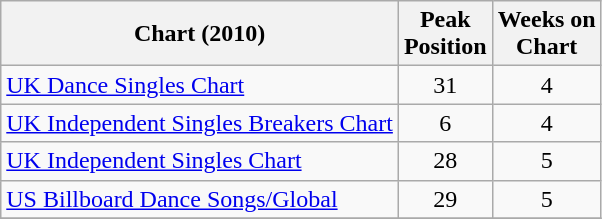<table class="wikitable">
<tr>
<th align="left">Chart (2010)</th>
<th align="left">Peak<br>Position</th>
<th align="left">Weeks on<br>Chart</th>
</tr>
<tr>
<td align="left"><a href='#'>UK Dance Singles Chart</a></td>
<td style="text-align:center;">31</td>
<td style="text-align:center;">4</td>
</tr>
<tr>
<td align="left"><a href='#'>UK Independent Singles Breakers Chart</a></td>
<td style="text-align:center;">6</td>
<td style="text-align:center;">4</td>
</tr>
<tr>
<td align="left"><a href='#'>UK Independent Singles Chart</a></td>
<td style="text-align:center;">28</td>
<td style="text-align:center;">5</td>
</tr>
<tr>
<td align="left"><a href='#'>US Billboard Dance Songs/Global</a></td>
<td style="text-align:center;">29</td>
<td style="text-align:center;">5</td>
</tr>
<tr>
</tr>
</table>
